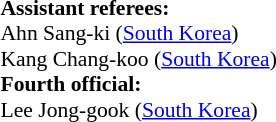<table width=100% style="font-size: 90%">
<tr>
<td><br><strong>Assistant referees:</strong>
<br>Ahn Sang-ki (<a href='#'>South Korea</a>)
<br>Kang Chang-koo (<a href='#'>South Korea</a>)
<br><strong>Fourth official:</strong>
<br>Lee Jong-gook (<a href='#'>South Korea</a>)</td>
</tr>
</table>
